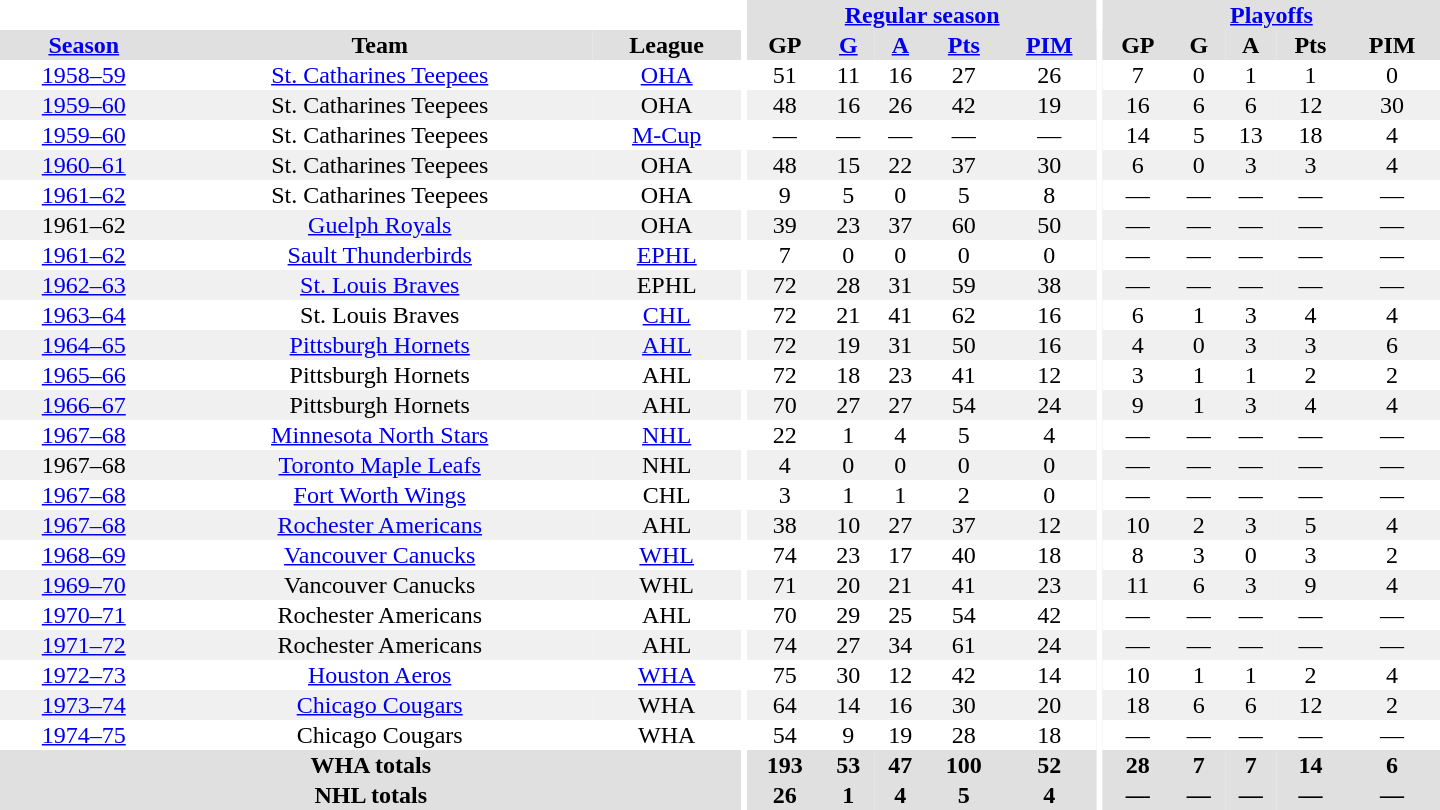<table border="0" cellpadding="1" cellspacing="0" style="text-align:center; width:60em">
<tr bgcolor="#e0e0e0">
<th colspan="3" bgcolor="#ffffff"></th>
<th rowspan="100" bgcolor="#ffffff"></th>
<th colspan="5"><a href='#'>Regular season</a></th>
<th rowspan="100" bgcolor="#ffffff"></th>
<th colspan="5"><a href='#'>Playoffs</a></th>
</tr>
<tr bgcolor="#e0e0e0">
<th><a href='#'>Season</a></th>
<th>Team</th>
<th>League</th>
<th>GP</th>
<th><a href='#'>G</a></th>
<th><a href='#'>A</a></th>
<th><a href='#'>Pts</a></th>
<th><a href='#'>PIM</a></th>
<th>GP</th>
<th>G</th>
<th>A</th>
<th>Pts</th>
<th>PIM</th>
</tr>
<tr>
<td><a href='#'>1958–59</a></td>
<td><a href='#'>St. Catharines Teepees</a></td>
<td><a href='#'>OHA</a></td>
<td>51</td>
<td>11</td>
<td>16</td>
<td>27</td>
<td>26</td>
<td>7</td>
<td>0</td>
<td>1</td>
<td>1</td>
<td>0</td>
</tr>
<tr bgcolor="#f0f0f0">
<td><a href='#'>1959–60</a></td>
<td>St. Catharines Teepees</td>
<td>OHA</td>
<td>48</td>
<td>16</td>
<td>26</td>
<td>42</td>
<td>19</td>
<td>16</td>
<td>6</td>
<td>6</td>
<td>12</td>
<td>30</td>
</tr>
<tr>
<td><a href='#'>1959–60</a></td>
<td>St. Catharines Teepees</td>
<td><a href='#'>M-Cup</a></td>
<td>—</td>
<td>—</td>
<td>—</td>
<td>—</td>
<td>—</td>
<td>14</td>
<td>5</td>
<td>13</td>
<td>18</td>
<td>4</td>
</tr>
<tr bgcolor="#f0f0f0">
<td><a href='#'>1960–61</a></td>
<td>St. Catharines Teepees</td>
<td>OHA</td>
<td>48</td>
<td>15</td>
<td>22</td>
<td>37</td>
<td>30</td>
<td>6</td>
<td>0</td>
<td>3</td>
<td>3</td>
<td>4</td>
</tr>
<tr>
<td><a href='#'>1961–62</a></td>
<td>St. Catharines Teepees</td>
<td>OHA</td>
<td>9</td>
<td>5</td>
<td>0</td>
<td>5</td>
<td>8</td>
<td>—</td>
<td>—</td>
<td>—</td>
<td>—</td>
<td>—</td>
</tr>
<tr bgcolor="#f0f0f0">
<td>1961–62</td>
<td><a href='#'>Guelph Royals</a></td>
<td>OHA</td>
<td>39</td>
<td>23</td>
<td>37</td>
<td>60</td>
<td>50</td>
<td>—</td>
<td>—</td>
<td>—</td>
<td>—</td>
<td>—</td>
</tr>
<tr>
<td><a href='#'>1961–62</a></td>
<td><a href='#'>Sault Thunderbirds</a></td>
<td><a href='#'>EPHL</a></td>
<td>7</td>
<td>0</td>
<td>0</td>
<td>0</td>
<td>0</td>
<td>—</td>
<td>—</td>
<td>—</td>
<td>—</td>
<td>—</td>
</tr>
<tr bgcolor="#f0f0f0">
<td><a href='#'>1962–63</a></td>
<td><a href='#'>St. Louis Braves</a></td>
<td>EPHL</td>
<td>72</td>
<td>28</td>
<td>31</td>
<td>59</td>
<td>38</td>
<td>—</td>
<td>—</td>
<td>—</td>
<td>—</td>
<td>—</td>
</tr>
<tr>
<td><a href='#'>1963–64</a></td>
<td>St. Louis Braves</td>
<td><a href='#'>CHL</a></td>
<td>72</td>
<td>21</td>
<td>41</td>
<td>62</td>
<td>16</td>
<td>6</td>
<td>1</td>
<td>3</td>
<td>4</td>
<td>4</td>
</tr>
<tr bgcolor="#f0f0f0">
<td><a href='#'>1964–65</a></td>
<td><a href='#'>Pittsburgh Hornets</a></td>
<td><a href='#'>AHL</a></td>
<td>72</td>
<td>19</td>
<td>31</td>
<td>50</td>
<td>16</td>
<td>4</td>
<td>0</td>
<td>3</td>
<td>3</td>
<td>6</td>
</tr>
<tr>
<td><a href='#'>1965–66</a></td>
<td>Pittsburgh Hornets</td>
<td>AHL</td>
<td>72</td>
<td>18</td>
<td>23</td>
<td>41</td>
<td>12</td>
<td>3</td>
<td>1</td>
<td>1</td>
<td>2</td>
<td>2</td>
</tr>
<tr bgcolor="#f0f0f0">
<td><a href='#'>1966–67</a></td>
<td>Pittsburgh Hornets</td>
<td>AHL</td>
<td>70</td>
<td>27</td>
<td>27</td>
<td>54</td>
<td>24</td>
<td>9</td>
<td>1</td>
<td>3</td>
<td>4</td>
<td>4</td>
</tr>
<tr>
<td><a href='#'>1967–68</a></td>
<td><a href='#'>Minnesota North Stars</a></td>
<td><a href='#'>NHL</a></td>
<td>22</td>
<td>1</td>
<td>4</td>
<td>5</td>
<td>4</td>
<td>—</td>
<td>—</td>
<td>—</td>
<td>—</td>
<td>—</td>
</tr>
<tr bgcolor="#f0f0f0">
<td>1967–68</td>
<td><a href='#'>Toronto Maple Leafs</a></td>
<td>NHL</td>
<td>4</td>
<td>0</td>
<td>0</td>
<td>0</td>
<td>0</td>
<td>—</td>
<td>—</td>
<td>—</td>
<td>—</td>
<td>—</td>
</tr>
<tr>
<td><a href='#'>1967–68</a></td>
<td><a href='#'>Fort Worth Wings</a></td>
<td>CHL</td>
<td>3</td>
<td>1</td>
<td>1</td>
<td>2</td>
<td>0</td>
<td>—</td>
<td>—</td>
<td>—</td>
<td>—</td>
<td>—</td>
</tr>
<tr bgcolor="#f0f0f0">
<td><a href='#'>1967–68</a></td>
<td><a href='#'>Rochester Americans</a></td>
<td>AHL</td>
<td>38</td>
<td>10</td>
<td>27</td>
<td>37</td>
<td>12</td>
<td>10</td>
<td>2</td>
<td>3</td>
<td>5</td>
<td>4</td>
</tr>
<tr>
<td><a href='#'>1968–69</a></td>
<td><a href='#'>Vancouver Canucks</a></td>
<td><a href='#'>WHL</a></td>
<td>74</td>
<td>23</td>
<td>17</td>
<td>40</td>
<td>18</td>
<td>8</td>
<td>3</td>
<td>0</td>
<td>3</td>
<td>2</td>
</tr>
<tr bgcolor="#f0f0f0">
<td><a href='#'>1969–70</a></td>
<td>Vancouver Canucks</td>
<td>WHL</td>
<td>71</td>
<td>20</td>
<td>21</td>
<td>41</td>
<td>23</td>
<td>11</td>
<td>6</td>
<td>3</td>
<td>9</td>
<td>4</td>
</tr>
<tr>
<td><a href='#'>1970–71</a></td>
<td>Rochester Americans</td>
<td>AHL</td>
<td>70</td>
<td>29</td>
<td>25</td>
<td>54</td>
<td>42</td>
<td>—</td>
<td>—</td>
<td>—</td>
<td>—</td>
<td>—</td>
</tr>
<tr bgcolor="#f0f0f0">
<td><a href='#'>1971–72</a></td>
<td>Rochester Americans</td>
<td>AHL</td>
<td>74</td>
<td>27</td>
<td>34</td>
<td>61</td>
<td>24</td>
<td>—</td>
<td>—</td>
<td>—</td>
<td>—</td>
<td>—</td>
</tr>
<tr>
<td><a href='#'>1972–73</a></td>
<td><a href='#'>Houston Aeros</a></td>
<td><a href='#'>WHA</a></td>
<td>75</td>
<td>30</td>
<td>12</td>
<td>42</td>
<td>14</td>
<td>10</td>
<td>1</td>
<td>1</td>
<td>2</td>
<td>4</td>
</tr>
<tr bgcolor="#f0f0f0">
<td><a href='#'>1973–74</a></td>
<td><a href='#'>Chicago Cougars</a></td>
<td>WHA</td>
<td>64</td>
<td>14</td>
<td>16</td>
<td>30</td>
<td>20</td>
<td>18</td>
<td>6</td>
<td>6</td>
<td>12</td>
<td>2</td>
</tr>
<tr>
<td><a href='#'>1974–75</a></td>
<td>Chicago Cougars</td>
<td>WHA</td>
<td>54</td>
<td>9</td>
<td>19</td>
<td>28</td>
<td>18</td>
<td>—</td>
<td>—</td>
<td>—</td>
<td>—</td>
<td>—</td>
</tr>
<tr bgcolor="#e0e0e0">
<th colspan="3">WHA totals</th>
<th>193</th>
<th>53</th>
<th>47</th>
<th>100</th>
<th>52</th>
<th>28</th>
<th>7</th>
<th>7</th>
<th>14</th>
<th>6</th>
</tr>
<tr bgcolor="#e0e0e0">
<th colspan="3">NHL totals</th>
<th>26</th>
<th>1</th>
<th>4</th>
<th>5</th>
<th>4</th>
<th>—</th>
<th>—</th>
<th>—</th>
<th>—</th>
<th>—</th>
</tr>
</table>
